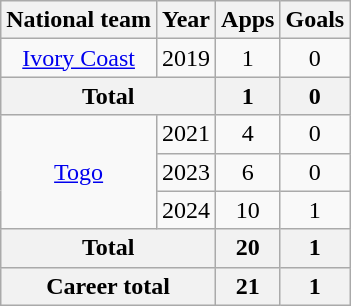<table class="wikitable" style="text-align:center">
<tr>
<th>National team</th>
<th>Year</th>
<th>Apps</th>
<th>Goals</th>
</tr>
<tr>
<td><a href='#'>Ivory Coast</a></td>
<td>2019</td>
<td>1</td>
<td>0</td>
</tr>
<tr>
<th colspan="2">Total</th>
<th>1</th>
<th>0</th>
</tr>
<tr>
<td rowspan="3"><a href='#'>Togo</a></td>
<td>2021</td>
<td>4</td>
<td>0</td>
</tr>
<tr>
<td>2023</td>
<td>6</td>
<td>0</td>
</tr>
<tr>
<td>2024</td>
<td>10</td>
<td>1</td>
</tr>
<tr>
<th colspan="2">Total</th>
<th>20</th>
<th>1</th>
</tr>
<tr>
<th colspan="2">Career total</th>
<th>21</th>
<th>1</th>
</tr>
</table>
